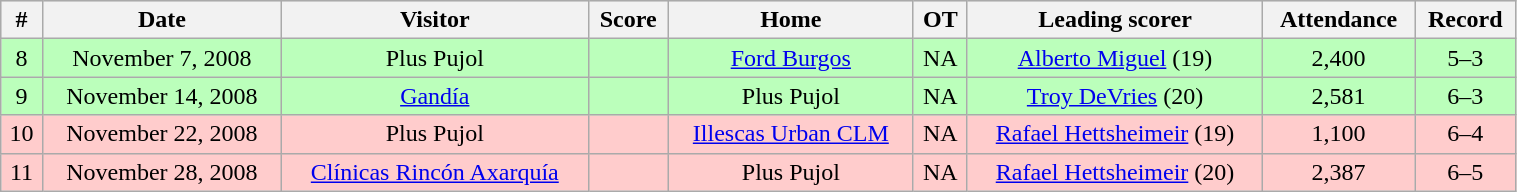<table class="wikitable" width="80%">
<tr align="center"  bgcolor="#dddddd">
<th>#</th>
<th>Date</th>
<th>Visitor</th>
<th>Score</th>
<th>Home</th>
<th>OT</th>
<th>Leading scorer</th>
<th>Attendance</th>
<th>Record</th>
</tr>
<tr align="center" bgcolor="#bbffbb">
<td>8</td>
<td>November 7, 2008</td>
<td>Plus Pujol</td>
<td></td>
<td><a href='#'>Ford Burgos</a></td>
<td>NA</td>
<td><a href='#'>Alberto Miguel</a> (19)</td>
<td>2,400</td>
<td>5–3</td>
</tr>
<tr align="center" bgcolor="#bbffbb">
<td>9</td>
<td>November 14, 2008</td>
<td><a href='#'>Gandía</a></td>
<td></td>
<td>Plus Pujol</td>
<td>NA</td>
<td><a href='#'>Troy DeVries</a> (20)</td>
<td>2,581</td>
<td>6–3</td>
</tr>
<tr align="center" bgcolor="#ffcccc">
<td>10</td>
<td>November 22, 2008</td>
<td>Plus Pujol</td>
<td> </td>
<td><a href='#'>Illescas Urban CLM</a></td>
<td>NA</td>
<td><a href='#'>Rafael Hettsheimeir</a> (19)</td>
<td>1,100</td>
<td>6–4</td>
</tr>
<tr align="center" bgcolor="#ffcccc">
<td>11</td>
<td>November 28, 2008</td>
<td><a href='#'>Clínicas Rincón Axarquía</a></td>
<td></td>
<td>Plus Pujol</td>
<td>NA</td>
<td><a href='#'>Rafael Hettsheimeir</a> (20)</td>
<td>2,387</td>
<td>6–5</td>
</tr>
</table>
